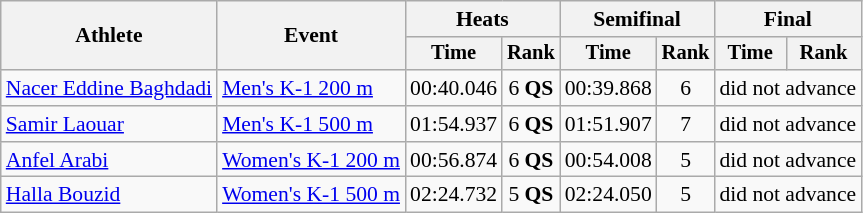<table class="wikitable" style="font-size:90%">
<tr>
<th rowspan=2>Athlete</th>
<th rowspan=2>Event</th>
<th colspan=2>Heats</th>
<th colspan=2>Semifinal</th>
<th colspan=2>Final</th>
</tr>
<tr style="font-size:95%">
<th>Time</th>
<th>Rank</th>
<th>Time</th>
<th>Rank</th>
<th>Time</th>
<th>Rank</th>
</tr>
<tr align=center>
<td align=left><a href='#'>Nacer Eddine Baghdadi</a></td>
<td align=left><a href='#'>Men's K-1 200 m</a></td>
<td>00:40.046</td>
<td>6 <strong>QS</strong></td>
<td>00:39.868</td>
<td>6</td>
<td colspan=2>did not advance</td>
</tr>
<tr align=center>
<td align=left><a href='#'>Samir Laouar</a></td>
<td align=left><a href='#'>Men's K-1 500 m</a></td>
<td>01:54.937</td>
<td>6 <strong>QS</strong></td>
<td>01:51.907</td>
<td>7</td>
<td colspan=2>did not advance</td>
</tr>
<tr align=center>
<td align=left><a href='#'>Anfel Arabi</a></td>
<td align=left><a href='#'>Women's K-1 200 m</a></td>
<td>00:56.874</td>
<td>6 <strong>QS</strong></td>
<td>00:54.008</td>
<td>5</td>
<td colspan=2>did not advance</td>
</tr>
<tr align=center>
<td align=left><a href='#'>Halla Bouzid</a></td>
<td align=left><a href='#'>Women's K-1 500 m</a></td>
<td>02:24.732</td>
<td>5 <strong>QS</strong></td>
<td>02:24.050</td>
<td>5</td>
<td colspan=2>did not advance</td>
</tr>
</table>
